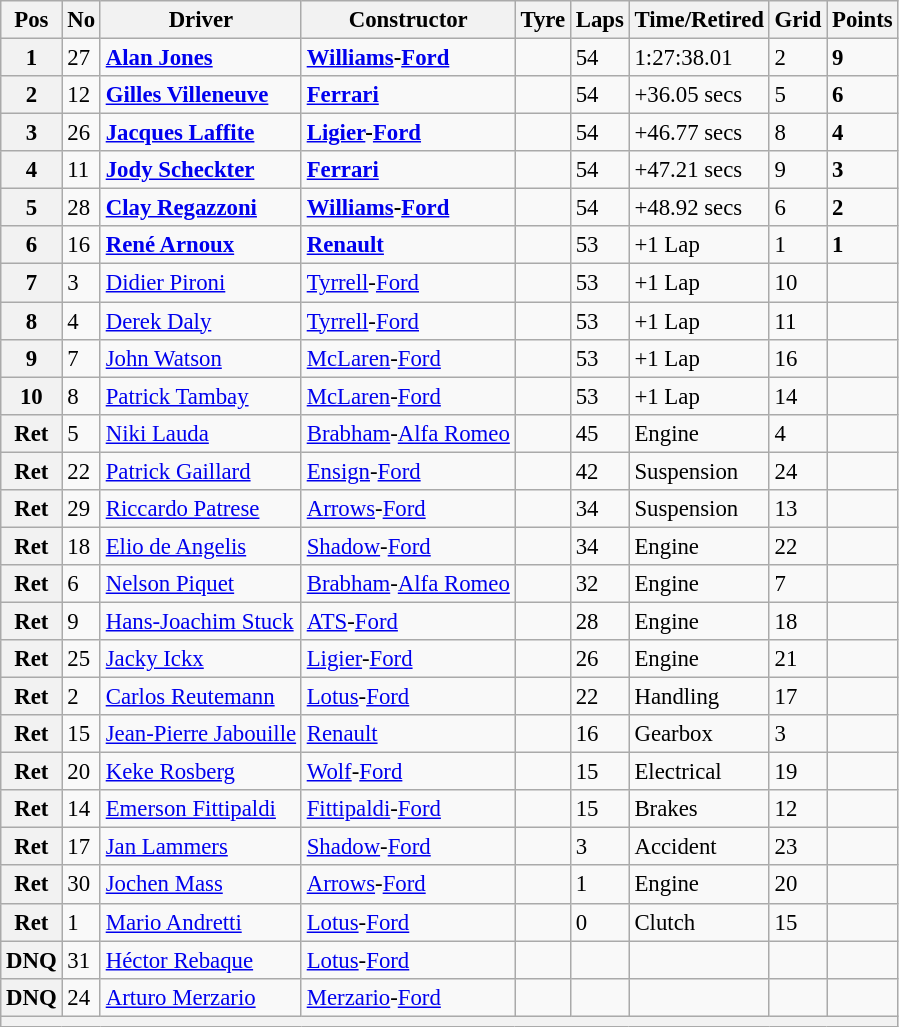<table class="wikitable" style="font-size: 95%;">
<tr>
<th>Pos</th>
<th>No</th>
<th>Driver</th>
<th>Constructor</th>
<th>Tyre</th>
<th>Laps</th>
<th>Time/Retired</th>
<th>Grid</th>
<th>Points</th>
</tr>
<tr>
<th>1</th>
<td>27</td>
<td> <strong><a href='#'>Alan Jones</a></strong></td>
<td><strong><a href='#'>Williams</a>-<a href='#'>Ford</a></strong></td>
<td></td>
<td>54</td>
<td>1:27:38.01</td>
<td>2</td>
<td><strong>9</strong></td>
</tr>
<tr>
<th>2</th>
<td>12</td>
<td> <strong><a href='#'>Gilles Villeneuve</a></strong></td>
<td><strong><a href='#'>Ferrari</a></strong></td>
<td></td>
<td>54</td>
<td>+36.05 secs</td>
<td>5</td>
<td><strong>6</strong></td>
</tr>
<tr>
<th>3</th>
<td>26</td>
<td> <strong><a href='#'>Jacques Laffite</a></strong></td>
<td><strong><a href='#'>Ligier</a>-<a href='#'>Ford</a></strong></td>
<td></td>
<td>54</td>
<td>+46.77 secs</td>
<td>8</td>
<td><strong>4</strong></td>
</tr>
<tr>
<th>4</th>
<td>11</td>
<td> <strong><a href='#'>Jody Scheckter</a></strong></td>
<td><strong><a href='#'>Ferrari</a></strong></td>
<td></td>
<td>54</td>
<td>+47.21 secs</td>
<td>9</td>
<td><strong>3</strong></td>
</tr>
<tr>
<th>5</th>
<td>28</td>
<td> <strong><a href='#'>Clay Regazzoni</a></strong></td>
<td><strong><a href='#'>Williams</a>-<a href='#'>Ford</a></strong></td>
<td></td>
<td>54</td>
<td>+48.92 secs</td>
<td>6</td>
<td><strong>2</strong></td>
</tr>
<tr>
<th>6</th>
<td>16</td>
<td> <strong><a href='#'>René Arnoux</a></strong></td>
<td><strong><a href='#'>Renault</a></strong></td>
<td></td>
<td>53</td>
<td>+1 Lap</td>
<td>1</td>
<td><strong>1</strong></td>
</tr>
<tr>
<th>7</th>
<td>3</td>
<td> <a href='#'>Didier Pironi</a></td>
<td><a href='#'>Tyrrell</a>-<a href='#'>Ford</a></td>
<td></td>
<td>53</td>
<td>+1 Lap</td>
<td>10</td>
<td></td>
</tr>
<tr>
<th>8</th>
<td>4</td>
<td> <a href='#'>Derek Daly</a></td>
<td><a href='#'>Tyrrell</a>-<a href='#'>Ford</a></td>
<td></td>
<td>53</td>
<td>+1 Lap</td>
<td>11</td>
<td></td>
</tr>
<tr>
<th>9</th>
<td>7</td>
<td> <a href='#'>John Watson</a></td>
<td><a href='#'>McLaren</a>-<a href='#'>Ford</a></td>
<td></td>
<td>53</td>
<td>+1 Lap</td>
<td>16</td>
<td></td>
</tr>
<tr>
<th>10</th>
<td>8</td>
<td> <a href='#'>Patrick Tambay</a></td>
<td><a href='#'>McLaren</a>-<a href='#'>Ford</a></td>
<td></td>
<td>53</td>
<td>+1 Lap</td>
<td>14</td>
<td></td>
</tr>
<tr>
<th>Ret</th>
<td>5</td>
<td> <a href='#'>Niki Lauda</a></td>
<td><a href='#'>Brabham</a>-<a href='#'>Alfa Romeo</a></td>
<td></td>
<td>45</td>
<td>Engine</td>
<td>4</td>
<td></td>
</tr>
<tr>
<th>Ret</th>
<td>22</td>
<td> <a href='#'>Patrick Gaillard</a></td>
<td><a href='#'>Ensign</a>-<a href='#'>Ford</a></td>
<td></td>
<td>42</td>
<td>Suspension</td>
<td>24</td>
<td></td>
</tr>
<tr>
<th>Ret</th>
<td>29</td>
<td> <a href='#'>Riccardo Patrese</a></td>
<td><a href='#'>Arrows</a>-<a href='#'>Ford</a></td>
<td></td>
<td>34</td>
<td>Suspension</td>
<td>13</td>
<td></td>
</tr>
<tr>
<th>Ret</th>
<td>18</td>
<td> <a href='#'>Elio de Angelis</a></td>
<td><a href='#'>Shadow</a>-<a href='#'>Ford</a></td>
<td></td>
<td>34</td>
<td>Engine</td>
<td>22</td>
<td></td>
</tr>
<tr>
<th>Ret</th>
<td>6</td>
<td> <a href='#'>Nelson Piquet</a></td>
<td><a href='#'>Brabham</a>-<a href='#'>Alfa Romeo</a></td>
<td></td>
<td>32</td>
<td>Engine</td>
<td>7</td>
<td></td>
</tr>
<tr>
<th>Ret</th>
<td>9</td>
<td> <a href='#'>Hans-Joachim Stuck</a></td>
<td><a href='#'>ATS</a>-<a href='#'>Ford</a></td>
<td></td>
<td>28</td>
<td>Engine</td>
<td>18</td>
<td></td>
</tr>
<tr>
<th>Ret</th>
<td>25</td>
<td> <a href='#'>Jacky Ickx</a></td>
<td><a href='#'>Ligier</a>-<a href='#'>Ford</a></td>
<td></td>
<td>26</td>
<td>Engine</td>
<td>21</td>
<td></td>
</tr>
<tr>
<th>Ret</th>
<td>2</td>
<td> <a href='#'>Carlos Reutemann</a></td>
<td><a href='#'>Lotus</a>-<a href='#'>Ford</a></td>
<td></td>
<td>22</td>
<td>Handling</td>
<td>17</td>
<td></td>
</tr>
<tr>
<th>Ret</th>
<td>15</td>
<td> <a href='#'>Jean-Pierre Jabouille</a></td>
<td><a href='#'>Renault</a></td>
<td></td>
<td>16</td>
<td>Gearbox</td>
<td>3</td>
<td></td>
</tr>
<tr>
<th>Ret</th>
<td>20</td>
<td> <a href='#'>Keke Rosberg</a></td>
<td><a href='#'>Wolf</a>-<a href='#'>Ford</a></td>
<td></td>
<td>15</td>
<td>Electrical</td>
<td>19</td>
<td></td>
</tr>
<tr>
<th>Ret</th>
<td>14</td>
<td> <a href='#'>Emerson Fittipaldi</a></td>
<td><a href='#'>Fittipaldi</a>-<a href='#'>Ford</a></td>
<td></td>
<td>15</td>
<td>Brakes</td>
<td>12</td>
<td></td>
</tr>
<tr>
<th>Ret</th>
<td>17</td>
<td> <a href='#'>Jan Lammers</a></td>
<td><a href='#'>Shadow</a>-<a href='#'>Ford</a></td>
<td></td>
<td>3</td>
<td>Accident</td>
<td>23</td>
<td></td>
</tr>
<tr>
<th>Ret</th>
<td>30</td>
<td> <a href='#'>Jochen Mass</a></td>
<td><a href='#'>Arrows</a>-<a href='#'>Ford</a></td>
<td></td>
<td>1</td>
<td>Engine</td>
<td>20</td>
<td></td>
</tr>
<tr>
<th>Ret</th>
<td>1</td>
<td> <a href='#'>Mario Andretti</a></td>
<td><a href='#'>Lotus</a>-<a href='#'>Ford</a></td>
<td></td>
<td>0</td>
<td>Clutch</td>
<td>15</td>
<td></td>
</tr>
<tr>
<th>DNQ</th>
<td>31</td>
<td> <a href='#'>Héctor Rebaque</a></td>
<td><a href='#'>Lotus</a>-<a href='#'>Ford</a></td>
<td></td>
<td></td>
<td></td>
<td></td>
<td></td>
</tr>
<tr>
<th>DNQ</th>
<td>24</td>
<td> <a href='#'>Arturo Merzario</a></td>
<td><a href='#'>Merzario</a>-<a href='#'>Ford</a></td>
<td></td>
<td></td>
<td></td>
<td></td>
<td></td>
</tr>
<tr>
<th colspan="9"></th>
</tr>
</table>
